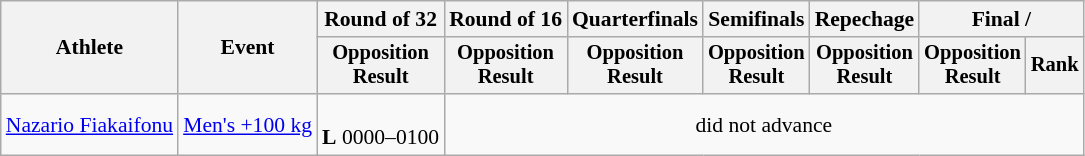<table class="wikitable" style="font-size:90%">
<tr>
<th rowspan="2">Athlete</th>
<th rowspan="2">Event</th>
<th>Round of 32</th>
<th>Round of 16</th>
<th>Quarterfinals</th>
<th>Semifinals</th>
<th>Repechage</th>
<th colspan=2>Final / </th>
</tr>
<tr style="font-size:95%">
<th>Opposition<br>Result</th>
<th>Opposition<br>Result</th>
<th>Opposition<br>Result</th>
<th>Opposition<br>Result</th>
<th>Opposition<br>Result</th>
<th>Opposition<br>Result</th>
<th>Rank</th>
</tr>
<tr align=center>
<td align=left><a href='#'>Nazario Fiakaifonu</a></td>
<td align=left><a href='#'>Men's +100 kg</a></td>
<td><br><strong>L</strong> 0000–0100</td>
<td colspan=6>did not advance</td>
</tr>
</table>
